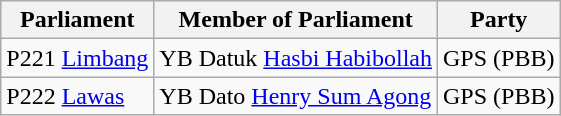<table class="wikitable">
<tr>
<th>Parliament</th>
<th>Member of Parliament</th>
<th>Party</th>
</tr>
<tr>
<td>P221 <a href='#'>Limbang</a></td>
<td>YB Datuk <a href='#'>Hasbi Habibollah</a></td>
<td>GPS (PBB)</td>
</tr>
<tr>
<td>P222 <a href='#'>Lawas</a></td>
<td>YB Dato <a href='#'>Henry Sum Agong</a></td>
<td>GPS (PBB)</td>
</tr>
</table>
